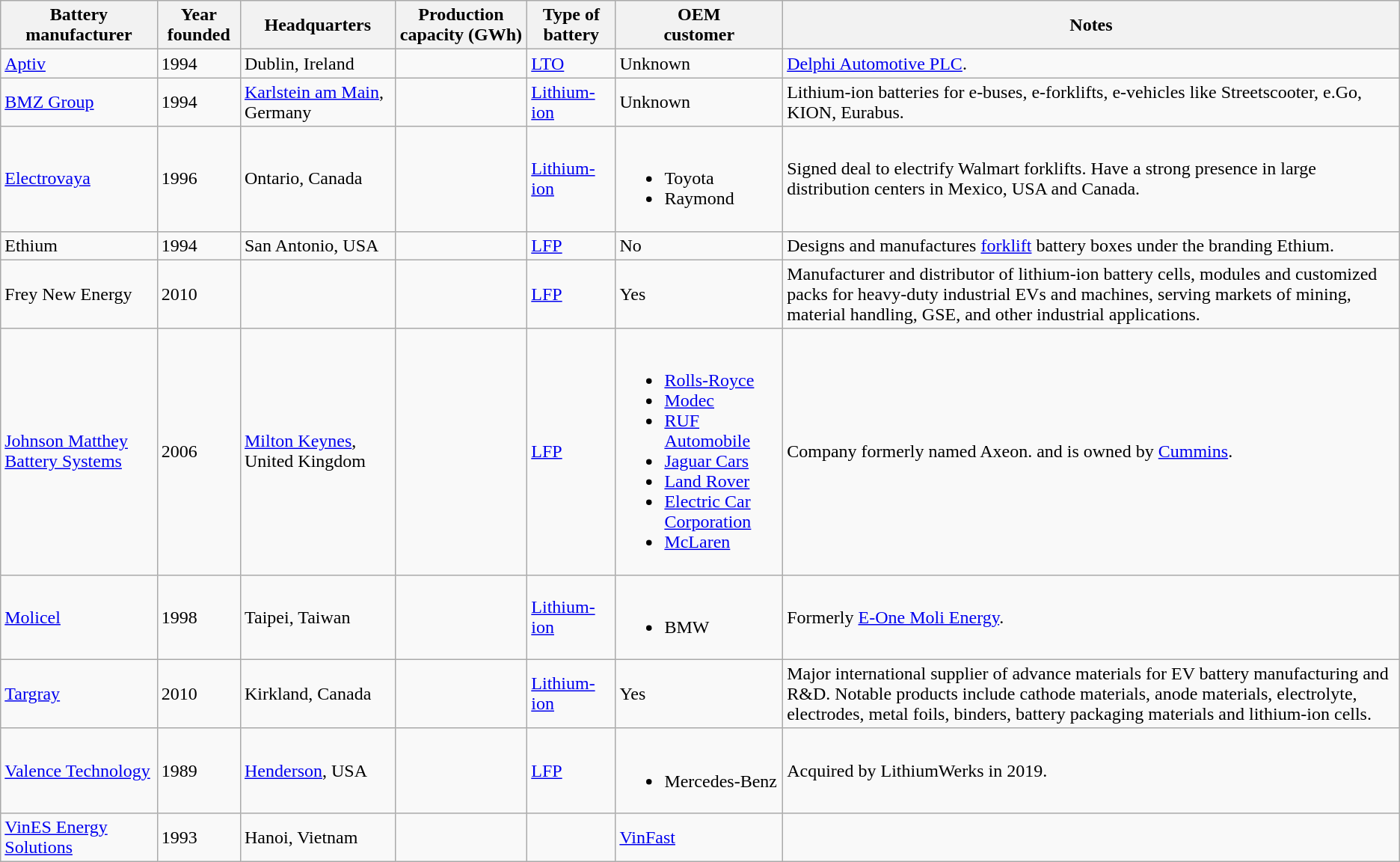<table class="wikitable sortable">
<tr>
<th>Battery manufacturer</th>
<th>Year founded</th>
<th>Headquarters</th>
<th>Production capacity (GWh)</th>
<th>Type of battery</th>
<th>OEM<br>customer</th>
<th>Notes</th>
</tr>
<tr>
<td><a href='#'>Aptiv</a></td>
<td>1994</td>
<td>Dublin, Ireland</td>
<td></td>
<td><a href='#'>LTO</a></td>
<td>Unknown</td>
<td><a href='#'>Delphi Automotive PLC</a>.</td>
</tr>
<tr>
<td><a href='#'>BMZ Group</a></td>
<td>1994</td>
<td><a href='#'>Karlstein am Main</a>, Germany</td>
<td></td>
<td><a href='#'>Lithium-ion</a></td>
<td>Unknown</td>
<td>Lithium-ion batteries for e-buses, e-forklifts, e-vehicles like Streetscooter, e.Go, KION, Eurabus.</td>
</tr>
<tr>
<td><a href='#'>Electrovaya</a></td>
<td>1996</td>
<td>Ontario, Canada</td>
<td></td>
<td><a href='#'>Lithium-ion</a></td>
<td><br><ul><li>Toyota</li><li>Raymond</li></ul></td>
<td>Signed deal to electrify Walmart forklifts.  Have a strong presence in large distribution centers in Mexico, USA and Canada.</td>
</tr>
<tr>
<td>Ethium</td>
<td>1994</td>
<td>San Antonio, USA</td>
<td></td>
<td><a href='#'>LFP</a></td>
<td>No</td>
<td>Designs and manufactures <a href='#'>forklift</a> battery boxes under the branding Ethium.</td>
</tr>
<tr>
<td>Frey New Energy</td>
<td>2010</td>
<td></td>
<td></td>
<td><a href='#'>LFP</a></td>
<td>Yes</td>
<td>Manufacturer and distributor of lithium-ion battery cells, modules and customized packs for heavy-duty industrial EVs and machines, serving markets of mining, material handling, GSE, and other industrial applications.</td>
</tr>
<tr>
<td><a href='#'>Johnson Matthey Battery Systems</a></td>
<td>2006</td>
<td><a href='#'>Milton Keynes</a>, United Kingdom</td>
<td></td>
<td><a href='#'>LFP</a></td>
<td><br><ul><li><a href='#'>Rolls-Royce</a></li><li><a href='#'>Modec</a></li><li><a href='#'>RUF Automobile</a></li><li><a href='#'>Jaguar Cars</a></li><li><a href='#'>Land Rover</a></li><li><a href='#'>Electric Car Corporation</a></li><li><a href='#'>McLaren</a></li></ul></td>
<td>Company formerly named Axeon. and is owned by <a href='#'>Cummins</a>.</td>
</tr>
<tr>
<td><a href='#'>Molicel</a></td>
<td>1998</td>
<td>Taipei, Taiwan</td>
<td></td>
<td><a href='#'>Lithium-ion</a></td>
<td><br><ul><li>BMW</li></ul></td>
<td>Formerly <a href='#'>E-One Moli Energy</a>.</td>
</tr>
<tr>
<td><a href='#'>Targray</a></td>
<td>2010</td>
<td>Kirkland, Canada</td>
<td></td>
<td><a href='#'>Lithium-ion</a></td>
<td>Yes</td>
<td>Major international supplier of advance materials for EV battery manufacturing and R&D. Notable products include cathode materials, anode materials, electrolyte, electrodes, metal foils, binders, battery packaging materials and lithium-ion cells.</td>
</tr>
<tr>
<td><a href='#'>Valence Technology</a></td>
<td>1989</td>
<td><a href='#'>Henderson</a>, USA</td>
<td></td>
<td><a href='#'>LFP</a></td>
<td><br><ul><li>Mercedes-Benz</li></ul></td>
<td>Acquired by LithiumWerks in 2019.</td>
</tr>
<tr>
<td><a href='#'>VinES Energy Solutions</a></td>
<td>1993</td>
<td>Hanoi, Vietnam</td>
<td></td>
<td></td>
<td><a href='#'>VinFast</a></td>
<td></td>
</tr>
</table>
